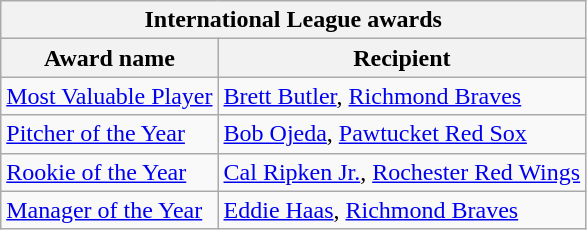<table class="wikitable">
<tr>
<th colspan="2">International League awards</th>
</tr>
<tr>
<th>Award name</th>
<th>Recipient</th>
</tr>
<tr>
<td><a href='#'>Most Valuable Player</a></td>
<td><a href='#'>Brett Butler</a>, <a href='#'>Richmond Braves</a></td>
</tr>
<tr>
<td><a href='#'>Pitcher of the Year</a></td>
<td><a href='#'>Bob Ojeda</a>, <a href='#'>Pawtucket Red Sox</a></td>
</tr>
<tr>
<td><a href='#'>Rookie of the Year</a></td>
<td><a href='#'>Cal Ripken Jr.</a>, <a href='#'>Rochester Red Wings</a></td>
</tr>
<tr>
<td><a href='#'>Manager of the Year</a></td>
<td><a href='#'>Eddie Haas</a>, <a href='#'>Richmond Braves</a></td>
</tr>
</table>
